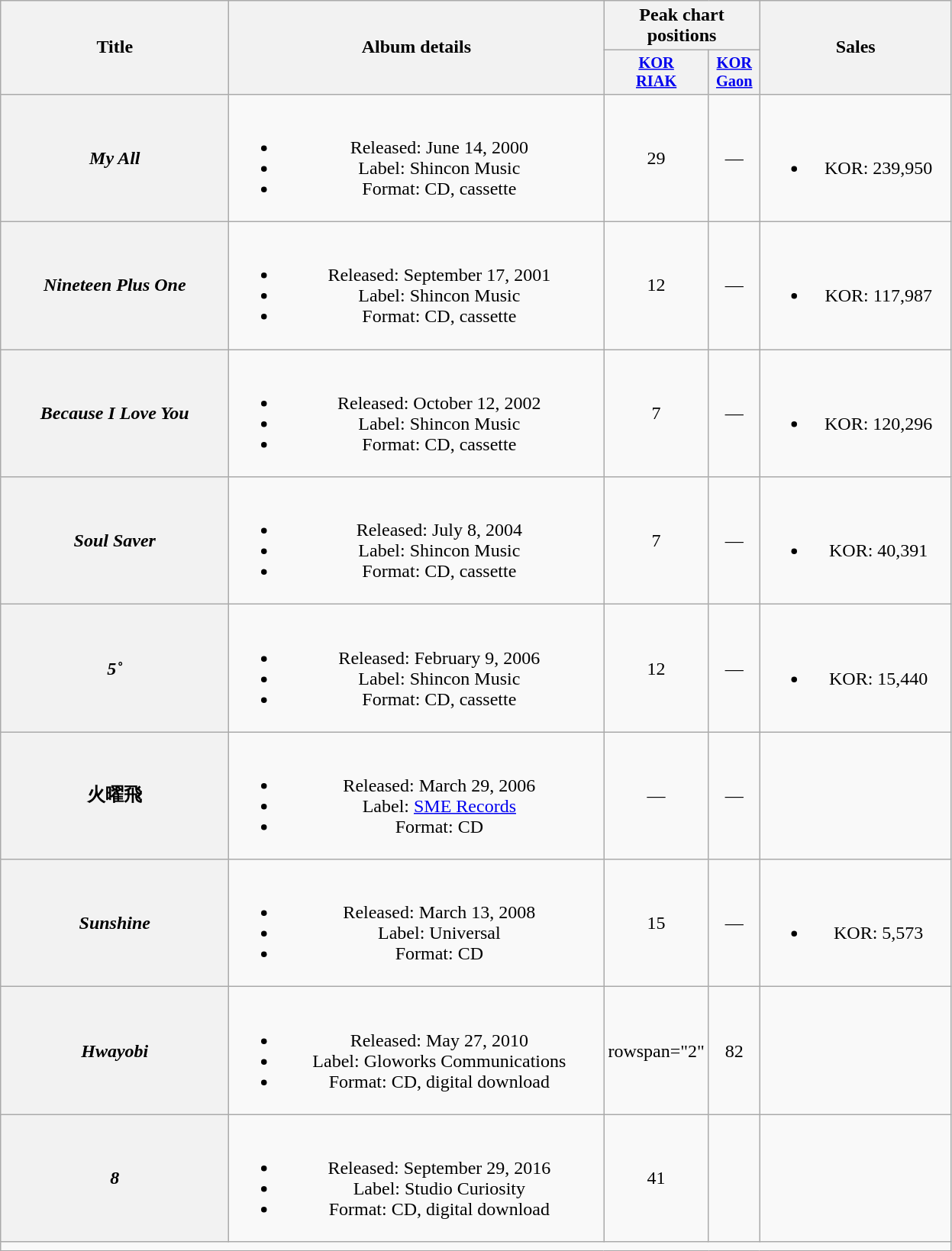<table class="wikitable plainrowheaders" style="text-align:center;">
<tr>
<th rowspan="2" scope="col" style="width:12em;">Title</th>
<th rowspan="2" scope="col" style="width:20em;">Album details</th>
<th colspan="2" scope="col">Peak chart positions</th>
<th rowspan="2" scope="col" style="width:10em;">Sales</th>
</tr>
<tr>
<th scope="col" style="width:2.8em;font-size:85%;"><a href='#'>KOR<br>RIAK</a><br></th>
<th scope="col" style="width:2.8em;font-size:85%;"><a href='#'>KOR<br>Gaon</a><br></th>
</tr>
<tr>
<th scope="row"><em>My All</em></th>
<td><br><ul><li>Released: June 14, 2000 </li><li>Label: Shincon Music</li><li>Format: CD, cassette</li></ul></td>
<td>29</td>
<td>—</td>
<td><br><ul><li>KOR: 239,950</li></ul></td>
</tr>
<tr>
<th scope="row"><em>Nineteen Plus One</em></th>
<td><br><ul><li>Released: September 17, 2001 </li><li>Label: Shincon Music</li><li>Format: CD, cassette</li></ul></td>
<td>12</td>
<td>—</td>
<td><br><ul><li>KOR: 117,987</li></ul></td>
</tr>
<tr>
<th scope="row"><em>Because I Love You</em></th>
<td><br><ul><li>Released: October 12, 2002 </li><li>Label: Shincon Music</li><li>Format: CD, cassette</li></ul></td>
<td>7</td>
<td>—</td>
<td><br><ul><li>KOR: 120,296</li></ul></td>
</tr>
<tr>
<th scope="row"><em>Soul Saver</em></th>
<td><br><ul><li>Released: July 8, 2004 </li><li>Label: Shincon Music</li><li>Format: CD, cassette</li></ul></td>
<td>7</td>
<td>—</td>
<td><br><ul><li>KOR: 40,391</li></ul></td>
</tr>
<tr>
<th scope="row"><em>5˚</em></th>
<td><br><ul><li>Released: February 9, 2006 </li><li>Label: Shincon Music</li><li>Format: CD, cassette</li></ul></td>
<td>12</td>
<td>—</td>
<td><br><ul><li>KOR: 15,440</li></ul></td>
</tr>
<tr>
<th scope="row">火曜飛</th>
<td><br><ul><li>Released: March 29, 2006 </li><li>Label: <a href='#'>SME Records</a></li><li>Format: CD</li></ul></td>
<td>—</td>
<td>—</td>
<td></td>
</tr>
<tr>
<th scope="row"><em>Sunshine</em></th>
<td><br><ul><li>Released: March 13, 2008 </li><li>Label: Universal</li><li>Format: CD</li></ul></td>
<td>15</td>
<td>—</td>
<td><br><ul><li>KOR: 5,573</li></ul></td>
</tr>
<tr>
<th scope="row"><em>Hwayobi</em></th>
<td><br><ul><li>Released: May 27, 2010 </li><li>Label: Gloworks Communications</li><li>Format: CD, digital download</li></ul></td>
<td>rowspan="2" </td>
<td>82</td>
<td></td>
</tr>
<tr>
<th scope="row"><em>8</em></th>
<td><br><ul><li>Released: September 29, 2016 </li><li>Label: Studio Curiosity</li><li>Format: CD, digital download</li></ul></td>
<td>41</td>
<td></td>
</tr>
<tr>
<td colspan="5"></td>
</tr>
</table>
